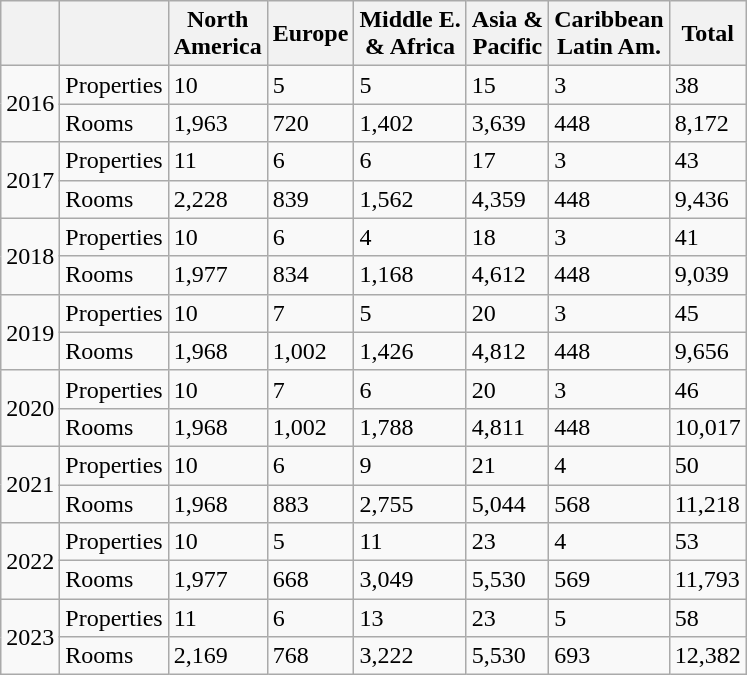<table class="wikitable">
<tr>
<th class="unsortable"></th>
<th></th>
<th>North<br>America</th>
<th>Europe</th>
<th>Middle E.<br>& Africa</th>
<th>Asia &<br>Pacific</th>
<th>Caribbean<br>Latin Am.</th>
<th>Total</th>
</tr>
<tr>
<td rowspan=2>2016</td>
<td>Properties</td>
<td>10</td>
<td>5</td>
<td>5</td>
<td>15</td>
<td>3</td>
<td>38</td>
</tr>
<tr>
<td>Rooms</td>
<td>1,963</td>
<td>720</td>
<td>1,402</td>
<td>3,639</td>
<td>448</td>
<td>8,172</td>
</tr>
<tr>
<td rowspan=2>2017</td>
<td>Properties</td>
<td>11</td>
<td>6</td>
<td>6</td>
<td>17</td>
<td>3</td>
<td>43</td>
</tr>
<tr>
<td>Rooms</td>
<td>2,228</td>
<td>839</td>
<td>1,562</td>
<td>4,359</td>
<td>448</td>
<td>9,436</td>
</tr>
<tr>
<td rowspan=2>2018</td>
<td>Properties</td>
<td>10</td>
<td>6</td>
<td>4</td>
<td>18</td>
<td>3</td>
<td>41</td>
</tr>
<tr>
<td>Rooms</td>
<td>1,977</td>
<td>834</td>
<td>1,168</td>
<td>4,612</td>
<td>448</td>
<td>9,039</td>
</tr>
<tr>
<td rowspan=2>2019</td>
<td>Properties</td>
<td>10</td>
<td>7</td>
<td>5</td>
<td>20</td>
<td>3</td>
<td>45</td>
</tr>
<tr>
<td>Rooms</td>
<td>1,968</td>
<td>1,002</td>
<td>1,426</td>
<td>4,812</td>
<td>448</td>
<td>9,656</td>
</tr>
<tr>
<td rowspan=2>2020</td>
<td>Properties</td>
<td>10</td>
<td>7</td>
<td>6</td>
<td>20</td>
<td>3</td>
<td>46</td>
</tr>
<tr>
<td>Rooms</td>
<td>1,968</td>
<td>1,002</td>
<td>1,788</td>
<td>4,811</td>
<td>448</td>
<td>10,017</td>
</tr>
<tr>
<td rowspan=2>2021</td>
<td>Properties</td>
<td>10</td>
<td>6</td>
<td>9</td>
<td>21</td>
<td>4</td>
<td>50</td>
</tr>
<tr>
<td>Rooms</td>
<td>1,968</td>
<td>883</td>
<td>2,755</td>
<td>5,044</td>
<td>568</td>
<td>11,218</td>
</tr>
<tr>
<td rowspan=2>2022</td>
<td>Properties</td>
<td>10</td>
<td>5</td>
<td>11</td>
<td>23</td>
<td>4</td>
<td>53</td>
</tr>
<tr>
<td>Rooms</td>
<td>1,977</td>
<td>668</td>
<td>3,049</td>
<td>5,530</td>
<td>569</td>
<td>11,793</td>
</tr>
<tr>
<td rowspan=2>2023</td>
<td>Properties</td>
<td>11</td>
<td>6</td>
<td>13</td>
<td>23</td>
<td>5</td>
<td>58</td>
</tr>
<tr>
<td>Rooms</td>
<td>2,169</td>
<td>768</td>
<td>3,222</td>
<td>5,530</td>
<td>693</td>
<td>12,382</td>
</tr>
</table>
